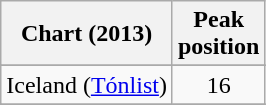<table class="wikitable sortable plainrowheaders">
<tr>
<th>Chart (2013)</th>
<th>Peak<br>position</th>
</tr>
<tr>
</tr>
<tr>
</tr>
<tr>
</tr>
<tr>
</tr>
<tr>
</tr>
<tr>
</tr>
<tr>
</tr>
<tr>
</tr>
<tr>
</tr>
<tr>
</tr>
<tr>
<td>Iceland (<a href='#'>Tónlist</a>)</td>
<td align="center">16</td>
</tr>
<tr>
</tr>
<tr>
</tr>
<tr>
</tr>
<tr>
</tr>
<tr>
</tr>
<tr>
</tr>
<tr>
</tr>
<tr>
</tr>
<tr>
</tr>
<tr>
</tr>
<tr>
</tr>
</table>
